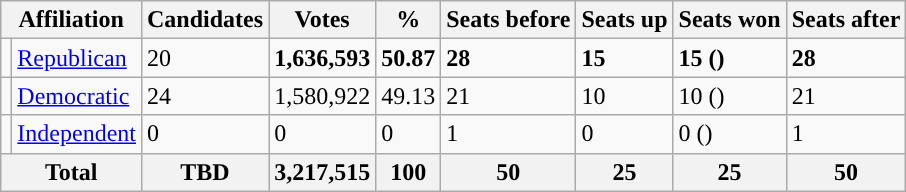<table class="wikitable">
<tr>
<th colspan="2">Affiliation</th>
<th>Candidates</th>
<th>Votes</th>
<th>%</th>
<th>Seats before</th>
<th>Seats up</th>
<th>Seats won</th>
<th>Seats after</th>
</tr>
<tr>
<td style="background-color:"></td>
<td><a href='#'>Republican</a></td>
<td>20</td>
<td><strong>1,636,593</strong></td>
<td><strong>50.87</strong></td>
<td><strong>28</strong></td>
<td><strong>15</strong></td>
<td><strong>15 ()</strong></td>
<td><strong>28</strong></td>
</tr>
<tr>
<td style="background-color:"></td>
<td><a href='#'>Democratic</a></td>
<td>24</td>
<td>1,580,922</td>
<td>49.13</td>
<td>21</td>
<td>10</td>
<td>10 ()</td>
<td>21</td>
</tr>
<tr>
<td style="background-color:"></td>
<td><a href='#'>Independent</a></td>
<td>0</td>
<td>0</td>
<td>0</td>
<td>1</td>
<td>0</td>
<td>0 ()</td>
<td>1</td>
</tr>
<tr>
<th colspan="2">Total</th>
<th>TBD</th>
<th>3,217,515</th>
<th>100</th>
<th>50</th>
<th>25</th>
<th>25</th>
<th>50</th>
</tr>
</table>
